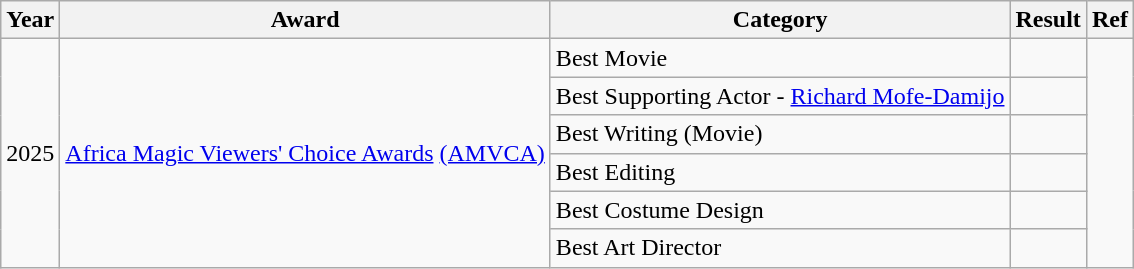<table class="wikitable">
<tr>
<th>Year</th>
<th>Award</th>
<th>Category</th>
<th>Result</th>
<th>Ref</th>
</tr>
<tr>
<td rowspan="6">2025</td>
<td rowspan="6"><a href='#'>Africa Magic Viewers' Choice Awards</a> <a href='#'>(AMVCA)</a></td>
<td>Best Movie</td>
<td></td>
<td rowspan="6"></td>
</tr>
<tr>
<td>Best Supporting Actor - <a href='#'>Richard Mofe-Damijo</a></td>
<td></td>
</tr>
<tr>
<td>Best Writing (Movie)</td>
<td></td>
</tr>
<tr>
<td>Best Editing</td>
<td></td>
</tr>
<tr>
<td>Best Costume Design</td>
<td></td>
</tr>
<tr>
<td>Best Art Director</td>
<td></td>
</tr>
</table>
